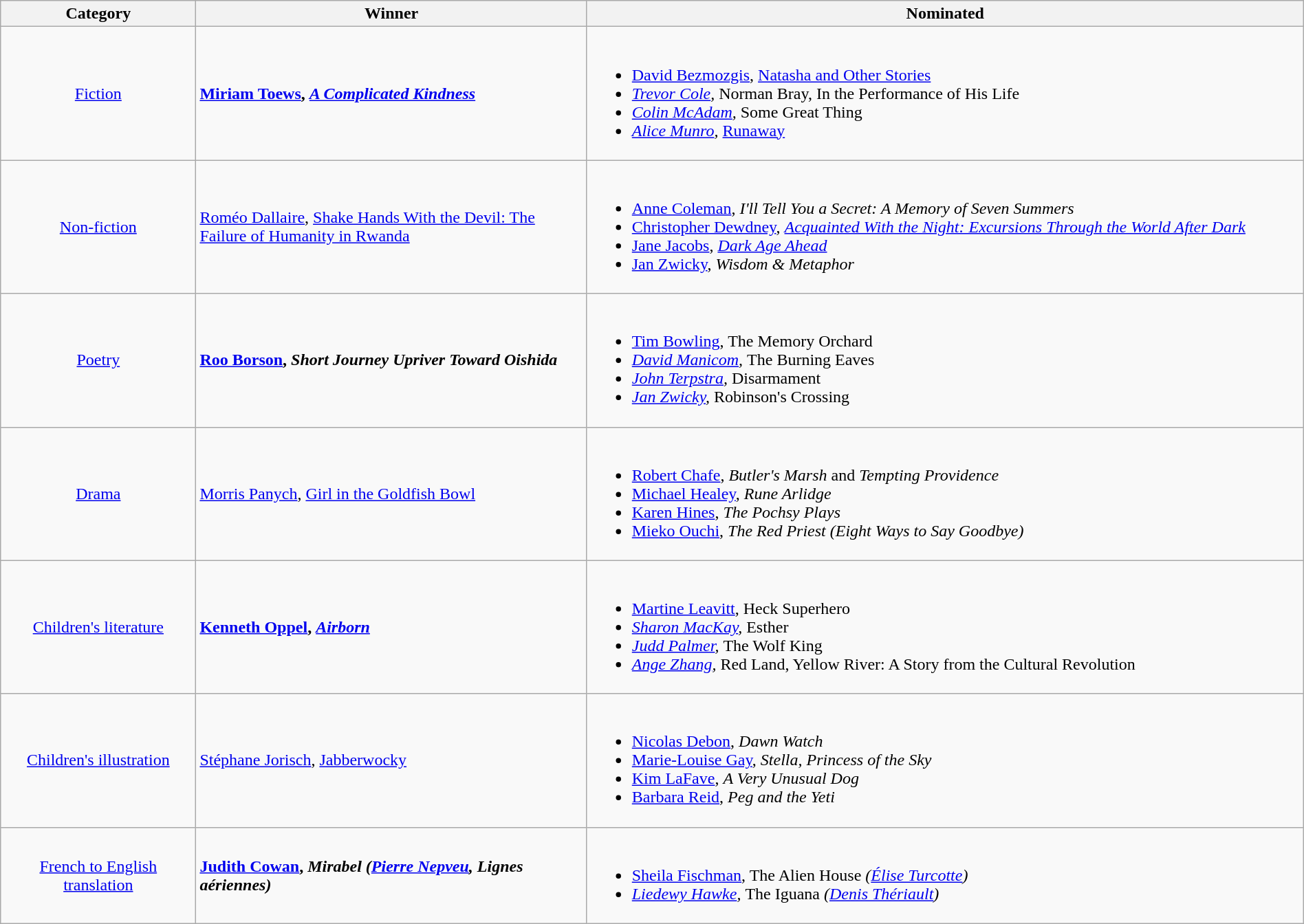<table class="wikitable" width="100%">
<tr>
<th width=15%>Category</th>
<th width=30%>Winner</th>
<th width=55%>Nominated</th>
</tr>
<tr>
<td align="center"><a href='#'>Fiction</a></td>
<td> <strong><a href='#'>Miriam Toews</a>, <em><a href='#'>A Complicated Kindness</a><strong><em></td>
<td><br><ul><li><a href='#'>David Bezmozgis</a>, </em><a href='#'>Natasha and Other Stories</a><em></li><li><a href='#'>Trevor Cole</a>, </em>Norman Bray, In the Performance of His Life<em></li><li><a href='#'>Colin McAdam</a>, </em>Some Great Thing<em></li><li><a href='#'>Alice Munro</a>, </em><a href='#'>Runaway</a><em></li></ul></td>
</tr>
<tr>
<td align="center"><a href='#'>Non-fiction</a></td>
<td> </strong><a href='#'>Roméo Dallaire</a>, </em><a href='#'>Shake Hands With the Devil: The Failure of Humanity in Rwanda</a></em></strong></td>
<td><br><ul><li><a href='#'>Anne Coleman</a>, <em>I'll Tell You a Secret: A Memory of Seven Summers</em></li><li><a href='#'>Christopher Dewdney</a>, <em><a href='#'>Acquainted With the Night: Excursions Through the World After Dark</a></em></li><li><a href='#'>Jane Jacobs</a>, <em><a href='#'>Dark Age Ahead</a></em></li><li><a href='#'>Jan Zwicky</a>, <em>Wisdom & Metaphor</em></li></ul></td>
</tr>
<tr>
<td align="center"><a href='#'>Poetry</a></td>
<td> <strong><a href='#'>Roo Borson</a>, <em>Short Journey Upriver Toward Oishida<strong><em></td>
<td><br><ul><li><a href='#'>Tim Bowling</a>, </em>The Memory Orchard<em></li><li><a href='#'>David Manicom</a>, </em>The Burning Eaves<em></li><li><a href='#'>John Terpstra</a>, </em>Disarmament<em></li><li><a href='#'>Jan Zwicky</a>, </em>Robinson's Crossing<em></li></ul></td>
</tr>
<tr>
<td align="center"><a href='#'>Drama</a></td>
<td> </strong><a href='#'>Morris Panych</a>, </em><a href='#'>Girl in the Goldfish Bowl</a></em></strong></td>
<td><br><ul><li><a href='#'>Robert Chafe</a>, <em>Butler's Marsh</em> and <em>Tempting Providence</em></li><li><a href='#'>Michael Healey</a>, <em>Rune Arlidge</em></li><li><a href='#'>Karen Hines</a>, <em>The Pochsy Plays</em></li><li><a href='#'>Mieko Ouchi</a>, <em>The Red Priest (Eight Ways to Say Goodbye)</em></li></ul></td>
</tr>
<tr>
<td align="center"><a href='#'>Children's literature</a></td>
<td> <strong><a href='#'>Kenneth Oppel</a>, <em><a href='#'>Airborn</a><strong><em></td>
<td><br><ul><li><a href='#'>Martine Leavitt</a>, </em>Heck Superhero<em></li><li><a href='#'>Sharon MacKay</a>, </em>Esther<em></li><li><a href='#'>Judd Palmer</a>, </em>The Wolf King<em></li><li><a href='#'>Ange Zhang</a>, </em>Red Land, Yellow River: A Story from the Cultural Revolution<em></li></ul></td>
</tr>
<tr>
<td align="center"><a href='#'>Children's illustration</a></td>
<td> </strong><a href='#'>Stéphane Jorisch</a>, </em><a href='#'>Jabberwocky</a></em></strong></td>
<td><br><ul><li><a href='#'>Nicolas Debon</a>, <em>Dawn Watch</em></li><li><a href='#'>Marie-Louise Gay</a>, <em>Stella, Princess of the Sky</em></li><li><a href='#'>Kim LaFave</a>, <em>A Very Unusual Dog</em></li><li><a href='#'>Barbara Reid</a>, <em>Peg and the Yeti</em></li></ul></td>
</tr>
<tr>
<td align="center"><a href='#'>French to English translation</a></td>
<td> <strong><a href='#'>Judith Cowan</a>, <em>Mirabel<strong><em> (<a href='#'>Pierre Nepveu</a>, </em>Lignes aériennes<em>)</td>
<td><br><ul><li><a href='#'>Sheila Fischman</a>, </em>The Alien House<em> (<a href='#'>Élise Turcotte</a>)</li><li><a href='#'>Liedewy Hawke</a>, </em>The Iguana<em> (<a href='#'>Denis Thériault</a>)</li></ul></td>
</tr>
</table>
